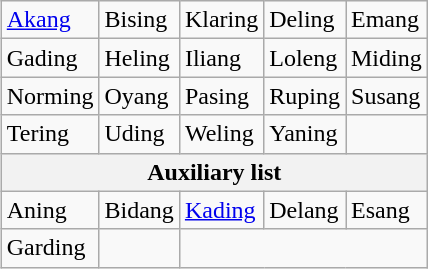<table class="wikitable" align=right>
<tr>
<td><a href='#'>Akang</a></td>
<td>Bising</td>
<td>Klaring</td>
<td>Deling</td>
<td>Emang</td>
</tr>
<tr>
<td>Gading</td>
<td>Heling</td>
<td>Iliang</td>
<td>Loleng</td>
<td>Miding</td>
</tr>
<tr>
<td>Norming</td>
<td>Oyang</td>
<td>Pasing</td>
<td>Ruping</td>
<td>Susang</td>
</tr>
<tr>
<td>Tering</td>
<td>Uding</td>
<td>Weling</td>
<td>Yaning</td>
<td></td>
</tr>
<tr>
<th colspan=5>Auxiliary list</th>
</tr>
<tr>
<td>Aning</td>
<td>Bidang</td>
<td><a href='#'>Kading</a></td>
<td>Delang</td>
<td>Esang</td>
</tr>
<tr>
<td>Garding</td>
<td></td>
</tr>
</table>
